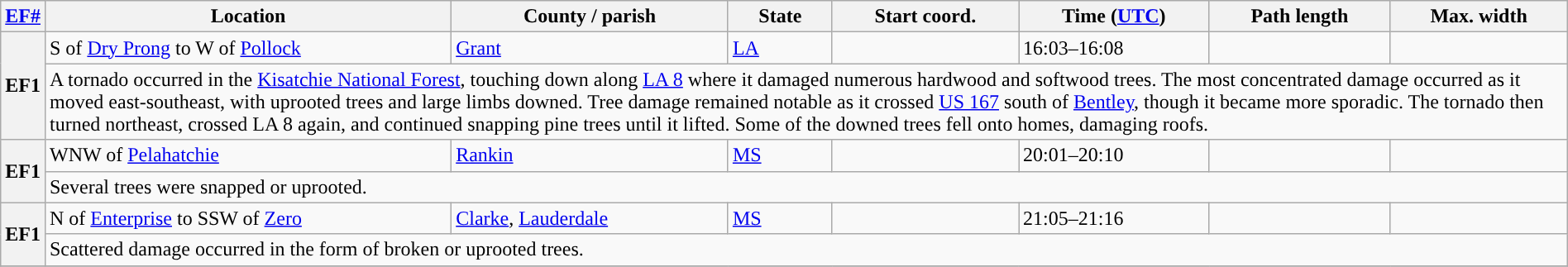<table class="wikitable sortable" style="width:100%;">
<tr>
<th scope="col" width="2%" align="center"><a href='#'>EF#</a></th>
<th scope="col" align="center" class="unsortable">Location</th>
<th scope="col" align="center" class="unsortable">County / parish</th>
<th scope="col" align="center">State</th>
<th scope="col" align="center">Start coord.</th>
<th scope="col" align="center">Time (<a href='#'>UTC</a>)</th>
<th scope="col" align="center">Path length</th>
<th scope="col" align="center">Max. width</th>
</tr>
<tr>
<th scope="row" rowspan="2" style="background-color:#">EF1</th>
<td>S of <a href='#'>Dry Prong</a> to W of <a href='#'>Pollock</a></td>
<td><a href='#'>Grant</a></td>
<td><a href='#'>LA</a></td>
<td></td>
<td>16:03–16:08</td>
<td></td>
<td></td>
</tr>
<tr class="expand-child">
<td colspan="8" border-bottom: 1px solid black;>A tornado occurred in the <a href='#'>Kisatchie National Forest</a>, touching down along <a href='#'>LA 8</a> where it damaged numerous hardwood and softwood trees. The most concentrated damage occurred as it moved east-southeast, with uprooted trees and large limbs downed. Tree damage remained notable as it crossed <a href='#'>US 167</a> south of <a href='#'>Bentley</a>, though it became more sporadic. The tornado then turned northeast, crossed LA 8 again, and continued snapping pine trees until it lifted. Some of the downed trees fell onto homes, damaging roofs.</td>
</tr>
<tr>
<th scope="row" rowspan="2" style="background-color:#">EF1</th>
<td>WNW of <a href='#'>Pelahatchie</a></td>
<td><a href='#'>Rankin</a></td>
<td><a href='#'>MS</a></td>
<td></td>
<td>20:01–20:10</td>
<td></td>
<td></td>
</tr>
<tr class="expand-child">
<td colspan="8" border-bottom: 1px solid black;>Several trees were snapped or uprooted.</td>
</tr>
<tr>
<th scope="row" rowspan="2" style="background-color:#">EF1</th>
<td>N of <a href='#'>Enterprise</a> to SSW of <a href='#'>Zero</a></td>
<td><a href='#'>Clarke</a>, <a href='#'>Lauderdale</a></td>
<td><a href='#'>MS</a></td>
<td></td>
<td>21:05–21:16</td>
<td></td>
<td></td>
</tr>
<tr class="expand-child">
<td colspan="8" border-bottom: 1px solid black;>Scattered damage occurred in the form of broken or uprooted trees.</td>
</tr>
<tr>
</tr>
</table>
